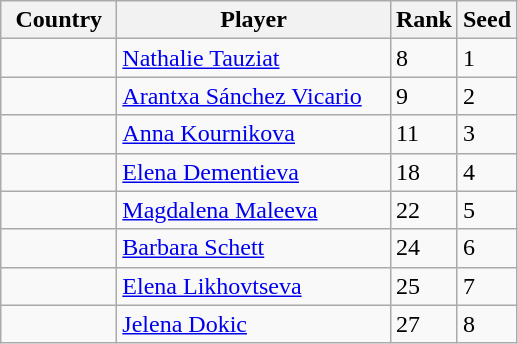<table class="sortable wikitable">
<tr>
<th width="70">Country</th>
<th width="175">Player</th>
<th>Rank</th>
<th>Seed</th>
</tr>
<tr>
<td></td>
<td><a href='#'>Nathalie Tauziat</a></td>
<td>8</td>
<td>1</td>
</tr>
<tr>
<td></td>
<td><a href='#'>Arantxa Sánchez Vicario</a></td>
<td>9</td>
<td>2</td>
</tr>
<tr>
<td></td>
<td><a href='#'>Anna Kournikova</a></td>
<td>11</td>
<td>3</td>
</tr>
<tr>
<td></td>
<td><a href='#'>Elena Dementieva</a></td>
<td>18</td>
<td>4</td>
</tr>
<tr>
<td></td>
<td><a href='#'>Magdalena Maleeva</a></td>
<td>22</td>
<td>5</td>
</tr>
<tr>
<td></td>
<td><a href='#'>Barbara Schett</a></td>
<td>24</td>
<td>6</td>
</tr>
<tr>
<td></td>
<td><a href='#'>Elena Likhovtseva</a></td>
<td>25</td>
<td>7</td>
</tr>
<tr>
<td></td>
<td><a href='#'>Jelena Dokic</a></td>
<td>27</td>
<td>8</td>
</tr>
</table>
